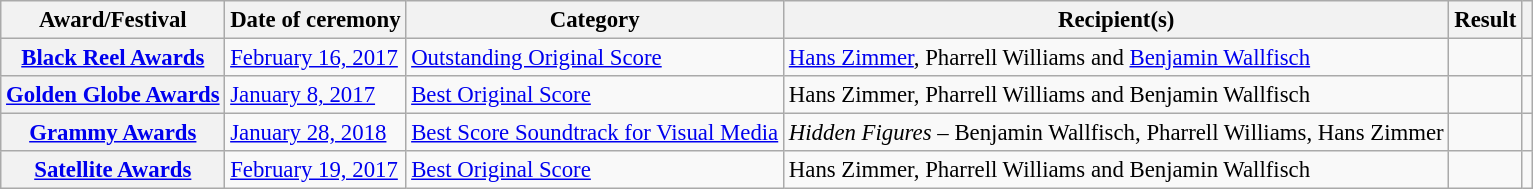<table class="wikitable plainrowheaders sortable" style="font-size: 95%;">
<tr>
<th scope="col" class="unsortable">Award/Festival</th>
<th scope="col" class="sortable">Date of ceremony</th>
<th scope="col">Category</th>
<th scope="col">Recipient(s)</th>
<th scope="col">Result</th>
<th scope="col" class="unsortable"></th>
</tr>
<tr>
<th scope="row"><a href='#'>Black Reel Awards</a></th>
<td><a href='#'>February 16, 2017</a></td>
<td><a href='#'>Outstanding Original Score</a></td>
<td><a href='#'>Hans Zimmer</a>, Pharrell Williams and <a href='#'>Benjamin Wallfisch</a></td>
<td></td>
<td style="text-align:center;"></td>
</tr>
<tr>
<th scope="row"><a href='#'>Golden Globe Awards</a></th>
<td><a href='#'>January 8, 2017</a></td>
<td><a href='#'>Best Original Score</a></td>
<td>Hans Zimmer, Pharrell Williams and Benjamin Wallfisch</td>
<td></td>
<td style="text-align:center;"></td>
</tr>
<tr>
<th scope="row"><a href='#'>Grammy Awards</a></th>
<td><a href='#'>January 28, 2018</a></td>
<td><a href='#'>Best Score Soundtrack for Visual Media</a></td>
<td><em>Hidden Figures</em> – Benjamin Wallfisch, Pharrell Williams, Hans Zimmer</td>
<td></td>
<td style="text-align:center;"></td>
</tr>
<tr>
<th scope="row"><a href='#'>Satellite Awards</a></th>
<td><a href='#'>February 19, 2017</a></td>
<td><a href='#'>Best Original Score</a></td>
<td>Hans Zimmer, Pharrell Williams and Benjamin Wallfisch</td>
<td></td>
<td style="text-align:center;"></td>
</tr>
</table>
